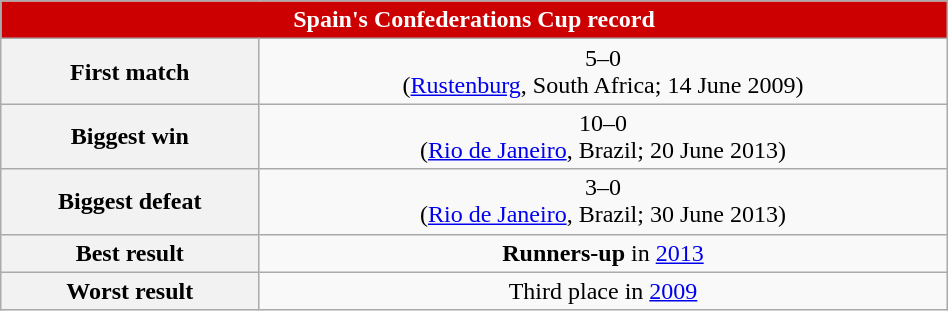<table class="wikitable collapsible collapsed" style="width:50%;text-align:center">
<tr>
<th style="background:#c00;color:white" colspan=2><strong>Spain's Confederations Cup record</strong></th>
</tr>
<tr>
<th>First match</th>
<td> 5–0 <br>(<a href='#'>Rustenburg</a>, South Africa; 14 June 2009)</td>
</tr>
<tr>
<th>Biggest win</th>
<td> 10–0 <br>(<a href='#'>Rio de Janeiro</a>, Brazil; 20 June 2013)</td>
</tr>
<tr>
<th>Biggest defeat</th>
<td> 3–0 <br>(<a href='#'>Rio de Janeiro</a>, Brazil; 30 June 2013)</td>
</tr>
<tr>
<th>Best result</th>
<td><strong>Runners-up</strong> in <a href='#'>2013</a></td>
</tr>
<tr>
<th>Worst result</th>
<td>Third place in <a href='#'>2009</a></td>
</tr>
</table>
